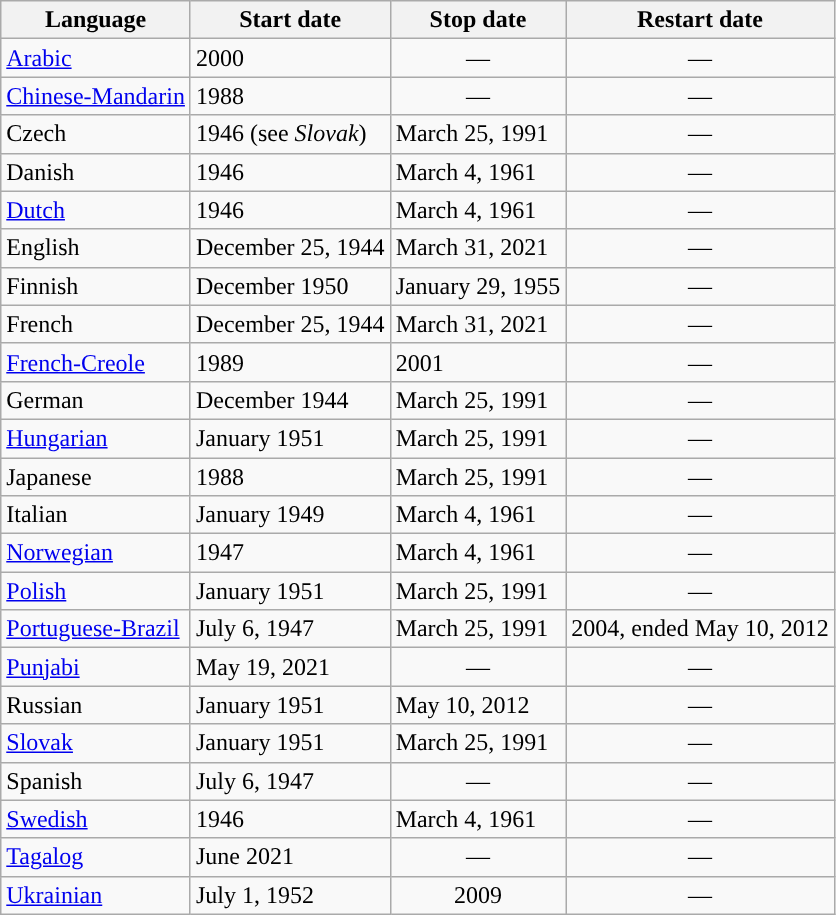<table class="wikitable" Style="text-align: left; vertical-align: top;">
<tr>
<th>Language</th>
<th>Start date</th>
<th>Stop date</th>
<th>Restart date</th>
</tr>
<tr>
<td><a href='#'>Arabic</a></td>
<td>2000</td>
<td style="text-align: center;">—</td>
<td style="text-align: center;">—</td>
</tr>
<tr>
<td><a href='#'>Chinese-Mandarin</a></td>
<td>1988</td>
<td style="text-align: center;">—</td>
<td style="text-align: center;">—</td>
</tr>
<tr>
<td>Czech</td>
<td>1946 (see <em>Slovak</em>)</td>
<td>March 25, 1991</td>
<td style="text-align: center;">—</td>
</tr>
<tr>
<td>Danish</td>
<td>1946</td>
<td>March 4, 1961</td>
<td style="text-align: center;">—</td>
</tr>
<tr>
<td><a href='#'>Dutch</a></td>
<td>1946</td>
<td>March 4, 1961</td>
<td style="text-align: center;">—</td>
</tr>
<tr>
<td>English</td>
<td>December 25, 1944</td>
<td>March 31, 2021</td>
<td style="text-align: center;">—</td>
</tr>
<tr>
<td>Finnish</td>
<td>December 1950</td>
<td>January 29, 1955</td>
<td style="text-align: center;">—</td>
</tr>
<tr>
<td>French</td>
<td>December 25, 1944</td>
<td>March 31, 2021</td>
<td style="text-align: center;">—</td>
</tr>
<tr>
<td><a href='#'>French-Creole</a></td>
<td>1989</td>
<td>2001</td>
<td style="text-align: center;">—</td>
</tr>
<tr>
<td>German</td>
<td>December 1944</td>
<td>March 25, 1991</td>
<td style="text-align: center;">—</td>
</tr>
<tr>
<td><a href='#'>Hungarian</a></td>
<td>January 1951</td>
<td>March 25, 1991</td>
<td style="text-align: center;">—</td>
</tr>
<tr>
<td>Japanese</td>
<td>1988</td>
<td>March 25, 1991</td>
<td style="text-align: center;">—</td>
</tr>
<tr>
<td>Italian</td>
<td>January 1949</td>
<td>March 4, 1961</td>
<td style="text-align: center;">—</td>
</tr>
<tr>
<td><a href='#'>Norwegian</a></td>
<td>1947</td>
<td>March 4, 1961</td>
<td style="text-align: center;">—</td>
</tr>
<tr>
<td><a href='#'>Polish</a></td>
<td>January 1951</td>
<td>March 25, 1991</td>
<td style="text-align: center;">—</td>
</tr>
<tr>
<td><a href='#'>Portuguese-Brazil</a></td>
<td>July 6, 1947</td>
<td>March 25, 1991</td>
<td>2004, ended May 10, 2012</td>
</tr>
<tr>
<td><a href='#'>Punjabi</a></td>
<td>May 19, 2021</td>
<td style="text-align: center;">—</td>
<td style="text-align: center;">—</td>
</tr>
<tr>
<td>Russian</td>
<td>January 1951</td>
<td>May 10, 2012</td>
<td style="text-align: center;">—</td>
</tr>
<tr>
<td><a href='#'>Slovak</a></td>
<td>January 1951</td>
<td>March 25, 1991</td>
<td style="text-align: center;">—</td>
</tr>
<tr>
<td>Spanish</td>
<td>July 6, 1947</td>
<td style="text-align: center;">—</td>
<td style="text-align: center;">—</td>
</tr>
<tr>
<td><a href='#'>Swedish</a></td>
<td>1946</td>
<td>March 4, 1961</td>
<td style="text-align: center;">—</td>
</tr>
<tr>
<td><a href='#'>Tagalog</a></td>
<td>June 2021</td>
<td style="text-align: center;">—</td>
<td style="text-align: center;">—</td>
</tr>
<tr>
<td><a href='#'>Ukrainian</a></td>
<td>July 1, 1952</td>
<td style="text-align: center;">2009</td>
<td style="text-align: center;">—</td>
</tr>
</table>
